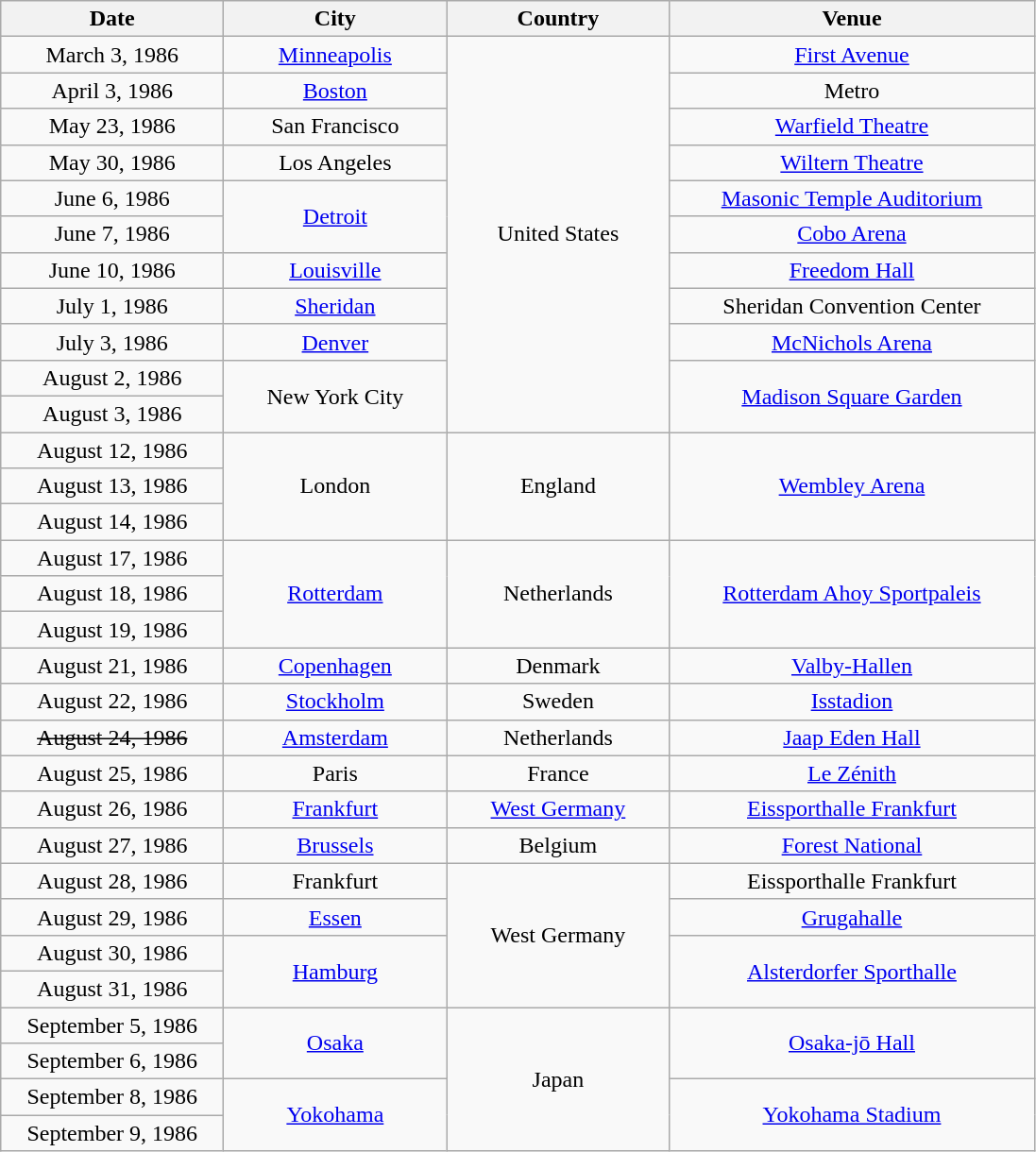<table class="wikitable" style="text-align:center;">
<tr>
<th width="150">Date</th>
<th width="150">City</th>
<th width="150">Country</th>
<th width="250">Venue</th>
</tr>
<tr>
<td>March 3, 1986</td>
<td><a href='#'>Minneapolis</a></td>
<td rowspan="11">United States</td>
<td><a href='#'>First Avenue</a></td>
</tr>
<tr>
<td>April 3, 1986</td>
<td><a href='#'>Boston</a></td>
<td>Metro</td>
</tr>
<tr>
<td>May 23, 1986</td>
<td>San Francisco</td>
<td><a href='#'>Warfield Theatre</a></td>
</tr>
<tr>
<td>May 30, 1986</td>
<td>Los Angeles</td>
<td><a href='#'>Wiltern Theatre</a></td>
</tr>
<tr>
<td>June 6, 1986</td>
<td rowspan="2"><a href='#'>Detroit</a></td>
<td><a href='#'>Masonic Temple Auditorium</a></td>
</tr>
<tr>
<td>June 7, 1986</td>
<td><a href='#'>Cobo Arena</a></td>
</tr>
<tr>
<td>June 10, 1986</td>
<td><a href='#'>Louisville</a></td>
<td><a href='#'>Freedom Hall</a></td>
</tr>
<tr>
<td>July 1, 1986</td>
<td><a href='#'>Sheridan</a></td>
<td>Sheridan Convention Center</td>
</tr>
<tr>
<td>July 3, 1986</td>
<td><a href='#'>Denver</a></td>
<td><a href='#'>McNichols Arena</a></td>
</tr>
<tr>
<td>August 2, 1986</td>
<td rowspan="2">New York City</td>
<td rowspan="2"><a href='#'>Madison Square Garden</a></td>
</tr>
<tr>
<td>August 3, 1986</td>
</tr>
<tr>
<td>August 12, 1986</td>
<td rowspan="3">London</td>
<td rowspan="3">England</td>
<td rowspan="3"><a href='#'>Wembley Arena</a></td>
</tr>
<tr>
<td>August 13, 1986</td>
</tr>
<tr>
<td>August 14, 1986</td>
</tr>
<tr>
<td>August 17, 1986</td>
<td rowspan="3"><a href='#'>Rotterdam</a></td>
<td rowspan="3">Netherlands</td>
<td rowspan="3"><a href='#'>Rotterdam Ahoy Sportpaleis</a></td>
</tr>
<tr>
<td>August 18, 1986</td>
</tr>
<tr>
<td>August 19, 1986</td>
</tr>
<tr>
<td>August 21, 1986</td>
<td><a href='#'>Copenhagen</a></td>
<td>Denmark</td>
<td><a href='#'>Valby-Hallen</a></td>
</tr>
<tr>
<td>August 22, 1986</td>
<td><a href='#'>Stockholm</a></td>
<td>Sweden</td>
<td><a href='#'>Isstadion</a></td>
</tr>
<tr>
<td><s>August 24, 1986</s></td>
<td><a href='#'>Amsterdam</a></td>
<td>Netherlands</td>
<td><a href='#'>Jaap Eden Hall</a></td>
</tr>
<tr>
<td>August 25, 1986</td>
<td>Paris</td>
<td>France</td>
<td><a href='#'>Le Zénith</a></td>
</tr>
<tr>
<td>August 26, 1986</td>
<td><a href='#'>Frankfurt</a></td>
<td><a href='#'>West Germany</a></td>
<td><a href='#'>Eissporthalle Frankfurt</a></td>
</tr>
<tr>
<td>August 27, 1986</td>
<td><a href='#'>Brussels</a></td>
<td>Belgium</td>
<td><a href='#'>Forest National</a></td>
</tr>
<tr>
<td>August 28, 1986</td>
<td>Frankfurt</td>
<td rowspan="4">West Germany</td>
<td>Eissporthalle Frankfurt</td>
</tr>
<tr>
<td>August 29, 1986</td>
<td><a href='#'>Essen</a></td>
<td><a href='#'>Grugahalle</a></td>
</tr>
<tr>
<td>August 30, 1986</td>
<td rowspan="2"><a href='#'>Hamburg</a></td>
<td rowspan="2"><a href='#'>Alsterdorfer Sporthalle</a></td>
</tr>
<tr>
<td>August 31, 1986</td>
</tr>
<tr>
<td>September 5, 1986</td>
<td rowspan="2"><a href='#'>Osaka</a></td>
<td rowspan="4">Japan</td>
<td rowspan="2"><a href='#'>Osaka-jō Hall</a></td>
</tr>
<tr>
<td>September 6, 1986</td>
</tr>
<tr>
<td>September 8, 1986</td>
<td rowspan="2"><a href='#'>Yokohama</a></td>
<td rowspan="2"><a href='#'>Yokohama Stadium</a></td>
</tr>
<tr>
<td>September 9, 1986</td>
</tr>
</table>
